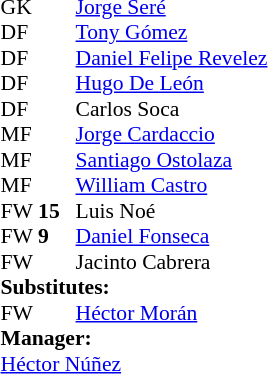<table cellspacing="0" cellpadding="0" style="font-size:90%; margin:0.2em auto;">
<tr>
<th width="25"></th>
<th width="25"></th>
</tr>
<tr>
<td>GK</td>
<td></td>
<td> <a href='#'>Jorge Seré</a></td>
</tr>
<tr>
<td>DF</td>
<td></td>
<td> <a href='#'>Tony Gómez</a></td>
</tr>
<tr>
<td>DF</td>
<td></td>
<td> <a href='#'>Daniel Felipe Revelez</a></td>
</tr>
<tr>
<td>DF</td>
<td></td>
<td> <a href='#'>Hugo De León</a></td>
</tr>
<tr>
<td>DF</td>
<td></td>
<td> Carlos Soca</td>
</tr>
<tr>
<td>MF</td>
<td></td>
<td> <a href='#'>Jorge Cardaccio</a></td>
</tr>
<tr>
<td>MF</td>
<td></td>
<td> <a href='#'>Santiago Ostolaza</a></td>
</tr>
<tr>
<td>MF</td>
<td></td>
<td> <a href='#'>William Castro</a></td>
</tr>
<tr>
<td>FW</td>
<td><strong>15</strong></td>
<td> Luis Noé</td>
<td></td>
</tr>
<tr>
<td>FW</td>
<td><strong>9</strong></td>
<td> <a href='#'>Daniel Fonseca</a></td>
</tr>
<tr>
<td>FW</td>
<td></td>
<td> Jacinto Cabrera</td>
<td></td>
<td></td>
</tr>
<tr>
<td colspan=3><strong>Substitutes:</strong></td>
</tr>
<tr>
<td>FW</td>
<td></td>
<td> <a href='#'>Héctor Morán</a></td>
<td></td>
<td></td>
</tr>
<tr>
<td colspan=3><strong>Manager:</strong></td>
</tr>
<tr>
<td colspan=4> <a href='#'>Héctor Núñez</a></td>
</tr>
</table>
